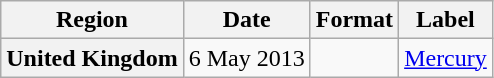<table class="wikitable plainrowheaders">
<tr>
<th scope="col">Region</th>
<th scope="col">Date</th>
<th scope="col">Format</th>
<th scope="col">Label</th>
</tr>
<tr>
<th scope="row">United Kingdom</th>
<td>6 May 2013</td>
<td></td>
<td><a href='#'>Mercury</a></td>
</tr>
</table>
